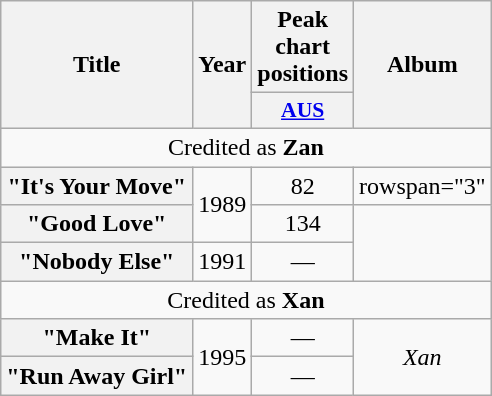<table class="wikitable plainrowheaders" style="text-align:center;" border="1">
<tr>
<th scope="col" rowspan="2">Title</th>
<th scope="col" rowspan="2">Year</th>
<th scope="col" colspan="1">Peak chart positions</th>
<th scope="col" rowspan="2">Album</th>
</tr>
<tr>
<th scope="col" style="width:3em; font-size:90%"><a href='#'>AUS</a><br></th>
</tr>
<tr>
<td colspan=5>Credited as <strong>Zan</strong></td>
</tr>
<tr>
<th scope="row">"It's Your Move"</th>
<td rowspan="2">1989</td>
<td>82</td>
<td>rowspan="3" </td>
</tr>
<tr>
<th scope="row">"Good Love"</th>
<td>134</td>
</tr>
<tr>
<th scope="row">"Nobody Else"</th>
<td>1991</td>
<td>—</td>
</tr>
<tr>
<td colspan=5>Credited as <strong>Xan</strong></td>
</tr>
<tr>
<th scope="row">"Make It"</th>
<td rowspan="2">1995</td>
<td>—</td>
<td rowspan="2"><em>Xan</em></td>
</tr>
<tr>
<th scope="row">"Run Away Girl"</th>
<td>—</td>
</tr>
</table>
